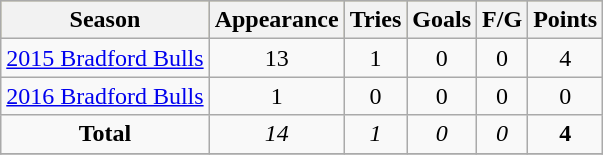<table class="wikitable" style="text-align:center;">
<tr bgcolor=#bdb76b>
<th>Season</th>
<th>Appearance</th>
<th>Tries</th>
<th>Goals</th>
<th>F/G</th>
<th>Points</th>
</tr>
<tr>
<td><a href='#'>2015 Bradford Bulls</a></td>
<td>13</td>
<td>1</td>
<td>0</td>
<td>0</td>
<td>4</td>
</tr>
<tr>
<td><a href='#'>2016 Bradford Bulls</a></td>
<td>1</td>
<td>0</td>
<td>0</td>
<td>0</td>
<td>0</td>
</tr>
<tr>
<td><strong>Total</strong></td>
<td><em>14</em></td>
<td><em>1</em></td>
<td><em>0</em></td>
<td><em>0</em></td>
<td><strong>4</strong></td>
</tr>
<tr>
</tr>
</table>
